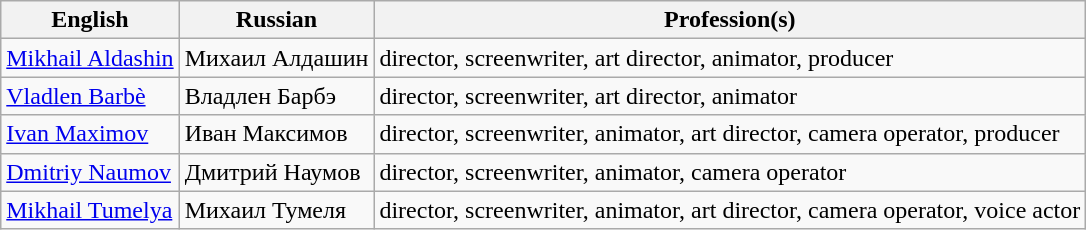<table class="wikitable">
<tr>
<th>English</th>
<th>Russian</th>
<th>Profession(s)</th>
</tr>
<tr>
<td><a href='#'>Mikhail Aldashin</a> </td>
<td>Михаил Алдашин</td>
<td>director, screenwriter, art director, animator, producer</td>
</tr>
<tr>
<td><a href='#'>Vladlen Barbè</a> </td>
<td>Владлен Барбэ</td>
<td>director, screenwriter, art director, animator</td>
</tr>
<tr>
<td><a href='#'>Ivan Maximov</a></td>
<td>Иван Максимов</td>
<td>director, screenwriter, animator, art director, camera operator, producer</td>
</tr>
<tr>
<td><a href='#'>Dmitriy Naumov</a> </td>
<td>Дмитрий Наумов</td>
<td>director, screenwriter, animator, camera operator</td>
</tr>
<tr>
<td><a href='#'>Mikhail Tumelya</a> </td>
<td>Михаил Тумеля</td>
<td>director, screenwriter, animator, art director, camera operator, voice actor</td>
</tr>
</table>
